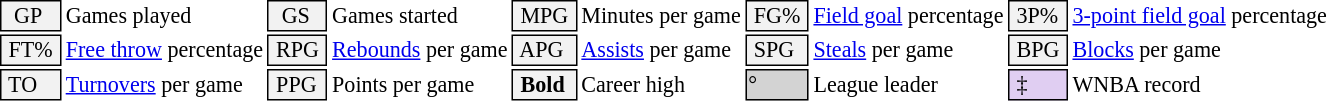<table class="toccolours" style="font-size: 92%; white-space: nowrap;">
<tr>
<td style="background-color: #F2F2F2; border: 1px solid black;">  GP</td>
<td>Games played</td>
<td style="background-color: #F2F2F2; border: 1px solid black">  GS </td>
<td>Games started</td>
<td style="background-color: #F2F2F2; border: 1px solid black"> MPG </td>
<td>Minutes per game</td>
<td style="background-color: #F2F2F2; border: 1px solid black;"> FG% </td>
<td><a href='#'>Field goal</a> percentage</td>
<td style="background-color: #F2F2F2; border: 1px solid black"> 3P% </td>
<td><a href='#'>3-point field goal</a> percentage</td>
</tr>
<tr>
<td style="background-color: #F2F2F2; border: 1px solid black"> FT% </td>
<td><a href='#'>Free throw</a> percentage</td>
<td style="background-color: #F2F2F2; border: 1px solid black;"> RPG </td>
<td><a href='#'>Rebounds</a> per game</td>
<td style="background-color: #F2F2F2; border: 1px solid black"> APG </td>
<td><a href='#'>Assists</a> per game</td>
<td style="background-color: #F2F2F2; border: 1px solid black"> SPG </td>
<td><a href='#'>Steals</a> per game</td>
<td style="background-color: #F2F2F2; border: 1px solid black;"> BPG </td>
<td><a href='#'>Blocks</a> per game</td>
</tr>
<tr>
<td style="background-color: #F2F2F2; border: 1px solid black"> TO </td>
<td><a href='#'>Turnovers</a> per game</td>
<td style="background-color: #F2F2F2; border: 1px solid black"> PPG </td>
<td>Points per game</td>
<td style="background-color: #F2F2F2; border: 1px solid black"> <strong>Bold</strong> </td>
<td>Career high</td>
<td style="background-color: #D3D3D3; border: 1px solid black">°</td>
<td>League leader</td>
<td style="background-color: #E0CEF2; border: 1px solid black"> ‡ </td>
<td>WNBA record</td>
</tr>
</table>
